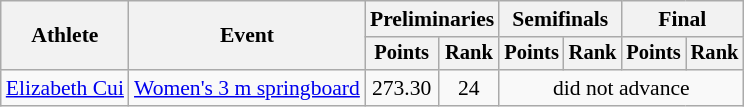<table class=wikitable style="font-size:90%">
<tr>
<th rowspan="2">Athlete</th>
<th rowspan="2">Event</th>
<th colspan="2">Preliminaries</th>
<th colspan="2">Semifinals</th>
<th colspan="2">Final</th>
</tr>
<tr style="font-size:95%">
<th>Points</th>
<th>Rank</th>
<th>Points</th>
<th>Rank</th>
<th>Points</th>
<th>Rank</th>
</tr>
<tr align=center>
<td align=left><a href='#'>Elizabeth Cui</a></td>
<td align=left><a href='#'>Women's 3 m springboard</a></td>
<td>273.30</td>
<td>24</td>
<td colspan=4>did not advance</td>
</tr>
</table>
